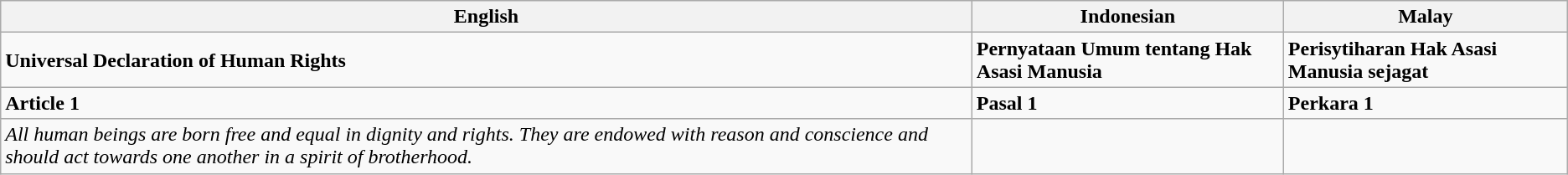<table class="wikitable">
<tr>
<th>English</th>
<th>Indonesian</th>
<th>Malay</th>
</tr>
<tr>
<td><strong>Universal Declaration of Human Rights</strong></td>
<td><strong>Pernyataan Umum tentang Hak Asasi Manusia</strong></td>
<td><strong>Perisytiharan Hak Asasi Manusia sejagat</strong></td>
</tr>
<tr>
<td><strong>Article 1</strong></td>
<td><strong>Pasal 1</strong></td>
<td><strong>Perkara 1</strong></td>
</tr>
<tr>
<td><em>All human beings are born free and equal in dignity and rights. They are endowed with reason and conscience and should act towards one another in a spirit of brotherhood.</em></td>
<td></td>
<td></td>
</tr>
</table>
